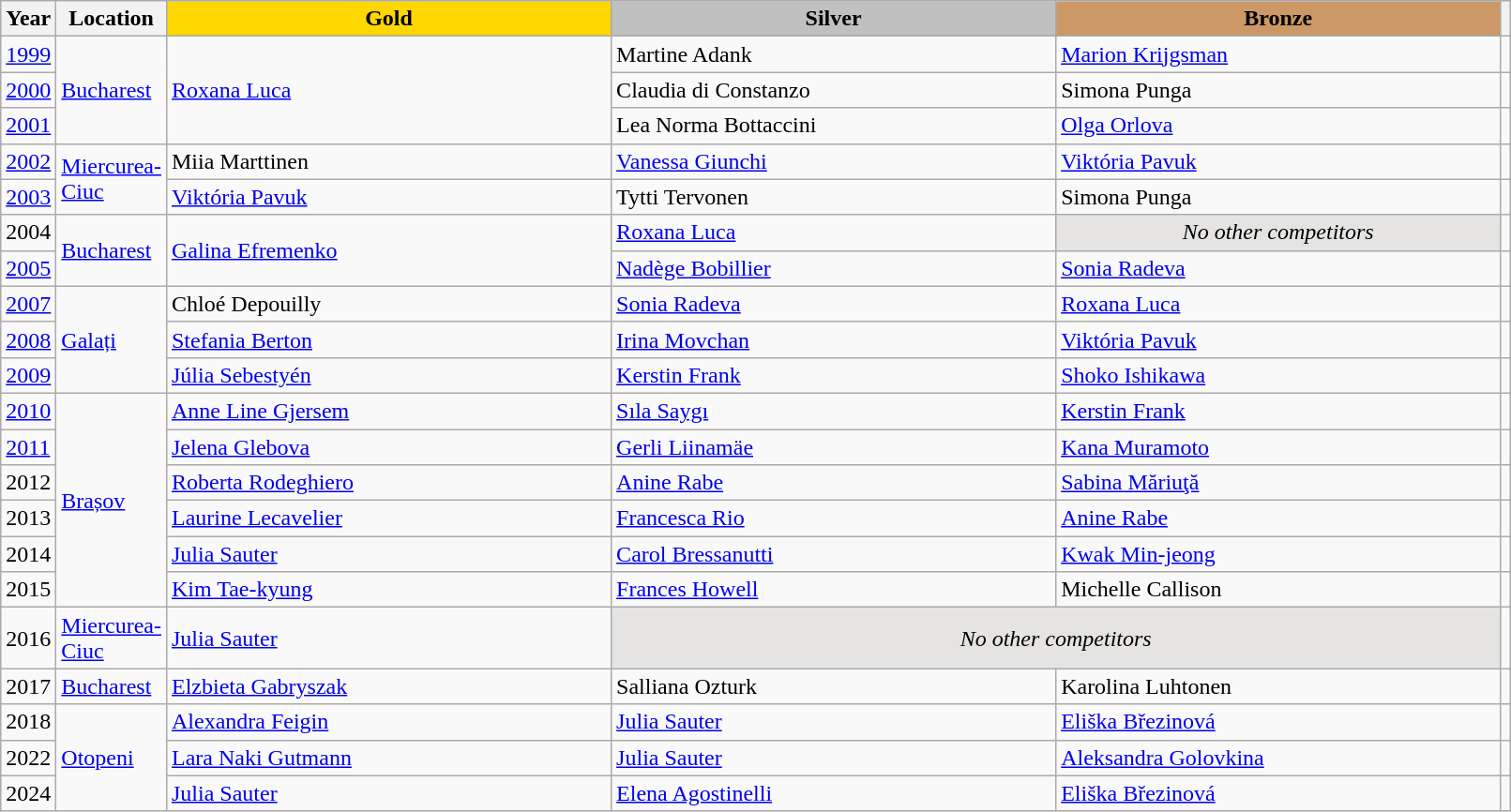<table class="wikitable unsortable" style="text-align:left; width:85%">
<tr>
<th scope="col" style="text-align:center">Year</th>
<th scope="col" style="text-align:center">Location</th>
<td scope="col" style="text-align:center; width:30%; background:gold"><strong>Gold</strong></td>
<td scope="col" style="text-align:center; width:30%; background:silver"><strong>Silver</strong></td>
<td scope="col" style="text-align:center; width:30%; background:#c96"><strong>Bronze</strong></td>
<th scope="col" style="text-align:center"></th>
</tr>
<tr>
<td><a href='#'>1999</a></td>
<td rowspan="3"><a href='#'>Bucharest</a></td>
<td rowspan="3"> <a href='#'>Roxana Luca</a></td>
<td> Martine Adank</td>
<td> <a href='#'>Marion Krijgsman</a></td>
<td></td>
</tr>
<tr>
<td><a href='#'>2000</a></td>
<td> Claudia di Constanzo</td>
<td> Simona Punga</td>
<td></td>
</tr>
<tr>
<td><a href='#'>2001</a></td>
<td> Lea Norma Bottaccini</td>
<td> <a href='#'>Olga Orlova</a></td>
<td></td>
</tr>
<tr>
<td><a href='#'>2002</a></td>
<td rowspan="2"><a href='#'>Miercurea-Ciuc</a></td>
<td> Miia Marttinen</td>
<td> <a href='#'>Vanessa Giunchi</a></td>
<td> <a href='#'>Viktória Pavuk</a></td>
<td></td>
</tr>
<tr>
<td><a href='#'>2003</a></td>
<td> <a href='#'>Viktória Pavuk</a></td>
<td> Tytti Tervonen</td>
<td> Simona Punga</td>
<td></td>
</tr>
<tr>
<td>2004</td>
<td rowspan="2"><a href='#'>Bucharest</a></td>
<td rowspan="2"> <a href='#'>Galina Efremenko</a></td>
<td> <a href='#'>Roxana Luca</a></td>
<td align="center" bgcolor="e5e4e2"><em>No other competitors</em></td>
<td></td>
</tr>
<tr>
<td><a href='#'>2005</a></td>
<td> <a href='#'>Nadège Bobillier</a></td>
<td> <a href='#'>Sonia Radeva</a></td>
<td></td>
</tr>
<tr>
<td><a href='#'>2007</a></td>
<td rowspan="3"><a href='#'>Galați</a></td>
<td> Chloé Depouilly</td>
<td> <a href='#'>Sonia Radeva</a></td>
<td> <a href='#'>Roxana Luca</a></td>
<td></td>
</tr>
<tr>
<td><a href='#'>2008</a></td>
<td> <a href='#'>Stefania Berton</a></td>
<td> <a href='#'>Irina Movchan</a></td>
<td> <a href='#'>Viktória Pavuk</a></td>
<td></td>
</tr>
<tr>
<td><a href='#'>2009</a></td>
<td> <a href='#'>Júlia Sebestyén</a></td>
<td> <a href='#'>Kerstin Frank</a></td>
<td> <a href='#'>Shoko Ishikawa</a></td>
<td></td>
</tr>
<tr>
<td><a href='#'>2010</a></td>
<td rowspan="6"><a href='#'>Brașov</a></td>
<td> <a href='#'>Anne Line Gjersem</a></td>
<td> <a href='#'>Sıla Saygı</a></td>
<td> <a href='#'>Kerstin Frank</a></td>
<td></td>
</tr>
<tr>
<td><a href='#'>2011</a></td>
<td> <a href='#'>Jelena Glebova</a></td>
<td> <a href='#'>Gerli Liinamäe</a></td>
<td> <a href='#'>Kana Muramoto</a></td>
<td></td>
</tr>
<tr>
<td>2012</td>
<td> <a href='#'>Roberta Rodeghiero</a></td>
<td> <a href='#'>Anine Rabe</a></td>
<td> <a href='#'>Sabina Măriuţă</a></td>
<td></td>
</tr>
<tr>
<td>2013</td>
<td> <a href='#'>Laurine Lecavelier</a></td>
<td> <a href='#'>Francesca Rio</a></td>
<td> <a href='#'>Anine Rabe</a></td>
<td></td>
</tr>
<tr>
<td>2014</td>
<td> <a href='#'>Julia Sauter</a></td>
<td> <a href='#'>Carol Bressanutti</a></td>
<td> <a href='#'>Kwak Min-jeong</a></td>
<td></td>
</tr>
<tr>
<td>2015</td>
<td> <a href='#'>Kim Tae-kyung</a></td>
<td> <a href='#'>Frances Howell</a></td>
<td> Michelle Callison</td>
<td></td>
</tr>
<tr>
<td>2016</td>
<td><a href='#'>Miercurea-Ciuc</a></td>
<td> <a href='#'>Julia Sauter</a></td>
<td colspan="2" align="center" bgcolor="e5e4e2"><em>No other competitors</em></td>
<td></td>
</tr>
<tr>
<td>2017</td>
<td><a href='#'>Bucharest</a></td>
<td> <a href='#'>Elzbieta Gabryszak</a></td>
<td> Salliana Ozturk</td>
<td> Karolina Luhtonen</td>
<td></td>
</tr>
<tr>
<td>2018</td>
<td rowspan="3"><a href='#'>Otopeni</a></td>
<td> <a href='#'>Alexandra Feigin</a></td>
<td> <a href='#'>Julia Sauter</a></td>
<td> <a href='#'>Eliška Březinová</a></td>
<td></td>
</tr>
<tr>
<td>2022</td>
<td> <a href='#'>Lara Naki Gutmann</a></td>
<td> <a href='#'>Julia Sauter</a></td>
<td> <a href='#'>Aleksandra Golovkina</a></td>
<td></td>
</tr>
<tr>
<td>2024</td>
<td> <a href='#'>Julia Sauter</a></td>
<td> <a href='#'>Elena Agostinelli</a></td>
<td> <a href='#'>Eliška Březinová</a></td>
<td></td>
</tr>
</table>
